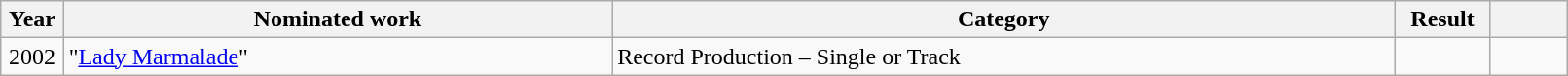<table class="wikitable plainrowheaders" style="width:85%;">
<tr>
<th scope="col" style="width:4%;">Year</th>
<th scope="col" style="width:35%;">Nominated work</th>
<th scope="col" style="width:50%;">Category</th>
<th scope="col" style="width:6%;">Result</th>
<th scope="col" style="width:6%;"></th>
</tr>
<tr>
<td align="center">2002</td>
<td>"<a href='#'>Lady Marmalade</a>"</td>
<td>Record Production – Single or Track</td>
<td></td>
<td></td>
</tr>
</table>
